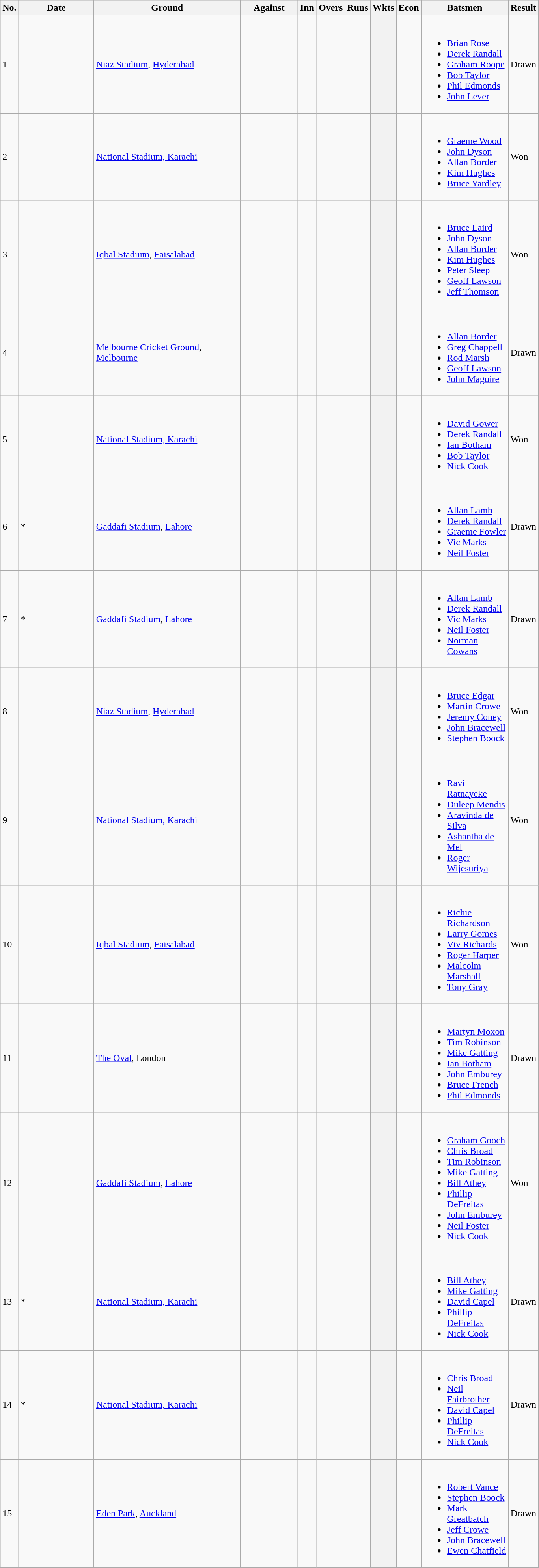<table class="wikitable plainrowheaders sortable">
<tr>
<th scope="col"; style="width:5px"; class="unsortable">No.</th>
<th scope="col"; style="width:120px">Date</th>
<th scope="col"; style="width:240px">Ground</th>
<th scope="col"; style="width:90px">Against</th>
<th scope="col"; style="width:20px">Inn</th>
<th scope="col"; style="width:40px">Overs</th>
<th scope="col"; style="width:20px">Runs</th>
<th scope="col"; style="width:20px">Wkts</th>
<th scope="col"; style="width:20px">Econ</th>
<th scope="col"; style="width:140px"; class="unsortable">Batsmen</th>
<th scope="col"; style="width:40px">Result</th>
</tr>
<tr>
<td>1</td>
<td></td>
<td><a href='#'>Niaz Stadium</a>, <a href='#'>Hyderabad</a></td>
<td></td>
<td></td>
<td></td>
<td></td>
<th scope="row"></th>
<td></td>
<td><br><ul><li><a href='#'>Brian Rose</a></li><li><a href='#'>Derek Randall</a></li><li><a href='#'>Graham Roope</a></li><li><a href='#'>Bob Taylor</a></li><li><a href='#'>Phil Edmonds</a></li><li><a href='#'>John Lever</a></li></ul></td>
<td>Drawn</td>
</tr>
<tr>
<td>2</td>
<td></td>
<td><a href='#'>National Stadium, Karachi</a></td>
<td></td>
<td></td>
<td></td>
<td></td>
<th scope="row"></th>
<td></td>
<td><br><ul><li><a href='#'>Graeme Wood</a></li><li><a href='#'>John Dyson</a></li><li><a href='#'>Allan Border</a></li><li><a href='#'>Kim Hughes</a></li><li><a href='#'>Bruce Yardley</a></li></ul></td>
<td>Won</td>
</tr>
<tr>
<td>3</td>
<td></td>
<td><a href='#'>Iqbal Stadium</a>, <a href='#'>Faisalabad</a></td>
<td></td>
<td></td>
<td></td>
<td></td>
<th scope="row"></th>
<td></td>
<td><br><ul><li><a href='#'>Bruce Laird</a></li><li><a href='#'>John Dyson</a></li><li><a href='#'>Allan Border</a></li><li><a href='#'>Kim Hughes</a></li><li><a href='#'>Peter Sleep</a></li><li><a href='#'>Geoff Lawson</a></li><li><a href='#'>Jeff Thomson</a></li></ul></td>
<td>Won</td>
</tr>
<tr>
<td>4</td>
<td></td>
<td><a href='#'>Melbourne Cricket Ground</a>, <a href='#'>Melbourne</a></td>
<td></td>
<td></td>
<td></td>
<td></td>
<th scope="row"></th>
<td></td>
<td><br><ul><li><a href='#'>Allan Border</a></li><li><a href='#'>Greg Chappell</a></li><li><a href='#'>Rod Marsh</a></li><li><a href='#'>Geoff Lawson</a></li><li><a href='#'>John Maguire</a></li></ul></td>
<td>Drawn</td>
</tr>
<tr>
<td>5</td>
<td></td>
<td><a href='#'>National Stadium, Karachi</a></td>
<td></td>
<td></td>
<td></td>
<td></td>
<th scope="row"></th>
<td></td>
<td><br><ul><li><a href='#'>David Gower</a></li><li><a href='#'>Derek Randall</a></li><li><a href='#'>Ian Botham</a></li><li><a href='#'>Bob Taylor</a></li><li><a href='#'>Nick Cook</a></li></ul></td>
<td>Won</td>
</tr>
<tr>
<td>6</td>
<td>*</td>
<td><a href='#'>Gaddafi Stadium</a>, <a href='#'>Lahore</a></td>
<td></td>
<td></td>
<td></td>
<td></td>
<th scope="row"></th>
<td></td>
<td><br><ul><li><a href='#'>Allan Lamb</a></li><li><a href='#'>Derek Randall</a></li><li><a href='#'>Graeme Fowler</a></li><li><a href='#'>Vic Marks</a></li><li><a href='#'>Neil Foster</a></li></ul></td>
<td>Drawn</td>
</tr>
<tr>
<td>7</td>
<td>*</td>
<td><a href='#'>Gaddafi Stadium</a>, <a href='#'>Lahore</a></td>
<td></td>
<td></td>
<td></td>
<td></td>
<th scope="row"></th>
<td></td>
<td><br><ul><li><a href='#'>Allan Lamb</a></li><li><a href='#'>Derek Randall</a></li><li><a href='#'>Vic Marks</a></li><li><a href='#'>Neil Foster</a></li><li><a href='#'>Norman Cowans</a></li></ul></td>
<td>Drawn</td>
</tr>
<tr>
<td>8</td>
<td></td>
<td><a href='#'>Niaz Stadium</a>, <a href='#'>Hyderabad</a></td>
<td></td>
<td></td>
<td></td>
<td></td>
<th scope="row"></th>
<td></td>
<td><br><ul><li><a href='#'>Bruce Edgar</a></li><li><a href='#'>Martin Crowe</a></li><li><a href='#'>Jeremy Coney</a></li><li><a href='#'>John Bracewell</a></li><li><a href='#'>Stephen Boock</a></li></ul></td>
<td>Won</td>
</tr>
<tr>
<td>9</td>
<td></td>
<td><a href='#'>National Stadium, Karachi</a></td>
<td></td>
<td></td>
<td></td>
<td></td>
<th scope="row"></th>
<td></td>
<td><br><ul><li><a href='#'>Ravi Ratnayeke</a></li><li><a href='#'>Duleep Mendis</a></li><li><a href='#'>Aravinda de Silva</a></li><li><a href='#'>Ashantha de Mel</a></li><li><a href='#'>Roger Wijesuriya</a></li></ul></td>
<td>Won</td>
</tr>
<tr>
<td>10</td>
<td></td>
<td><a href='#'>Iqbal Stadium</a>, <a href='#'>Faisalabad</a></td>
<td></td>
<td></td>
<td></td>
<td></td>
<th scope="row"></th>
<td></td>
<td><br><ul><li><a href='#'>Richie Richardson</a></li><li><a href='#'>Larry Gomes</a></li><li><a href='#'>Viv Richards</a></li><li><a href='#'>Roger Harper</a></li><li><a href='#'>Malcolm Marshall</a></li><li><a href='#'>Tony Gray</a></li></ul></td>
<td>Won</td>
</tr>
<tr>
<td>11</td>
<td></td>
<td><a href='#'>The Oval</a>, London</td>
<td></td>
<td></td>
<td></td>
<td></td>
<th scope="row"></th>
<td></td>
<td><br><ul><li><a href='#'>Martyn Moxon</a></li><li><a href='#'>Tim Robinson</a></li><li><a href='#'>Mike Gatting</a></li><li><a href='#'>Ian Botham</a></li><li><a href='#'>John Emburey</a></li><li><a href='#'>Bruce French</a></li><li><a href='#'>Phil Edmonds</a></li></ul></td>
<td>Drawn</td>
</tr>
<tr>
<td>12</td>
<td></td>
<td><a href='#'>Gaddafi Stadium</a>, <a href='#'>Lahore</a></td>
<td></td>
<td></td>
<td></td>
<td></td>
<th scope="row"></th>
<td></td>
<td><br><ul><li><a href='#'>Graham Gooch</a></li><li><a href='#'>Chris Broad</a></li><li><a href='#'>Tim Robinson</a></li><li><a href='#'>Mike Gatting</a></li><li><a href='#'>Bill Athey</a></li><li><a href='#'>Phillip DeFreitas</a></li><li><a href='#'>John Emburey</a></li><li><a href='#'>Neil Foster</a></li><li><a href='#'>Nick Cook</a></li></ul></td>
<td>Won</td>
</tr>
<tr>
<td>13</td>
<td>*</td>
<td><a href='#'>National Stadium, Karachi</a></td>
<td></td>
<td></td>
<td></td>
<td></td>
<th scope="row"></th>
<td></td>
<td><br><ul><li><a href='#'>Bill Athey</a></li><li><a href='#'>Mike Gatting</a></li><li><a href='#'>David Capel</a></li><li><a href='#'>Phillip DeFreitas</a></li><li><a href='#'>Nick Cook</a></li></ul></td>
<td>Drawn</td>
</tr>
<tr>
<td>14</td>
<td>*</td>
<td><a href='#'>National Stadium, Karachi</a></td>
<td></td>
<td></td>
<td></td>
<td></td>
<th scope="row"></th>
<td></td>
<td><br><ul><li><a href='#'>Chris Broad</a></li><li><a href='#'>Neil Fairbrother</a></li><li><a href='#'>David Capel</a></li><li><a href='#'>Phillip DeFreitas</a></li><li><a href='#'>Nick Cook</a></li></ul></td>
<td>Drawn</td>
</tr>
<tr>
<td>15</td>
<td></td>
<td><a href='#'>Eden Park</a>, <a href='#'>Auckland</a></td>
<td></td>
<td></td>
<td></td>
<td></td>
<th scope="row"></th>
<td></td>
<td><br><ul><li><a href='#'>Robert Vance</a></li><li><a href='#'>Stephen Boock</a></li><li><a href='#'>Mark Greatbatch</a></li><li><a href='#'>Jeff Crowe</a></li><li><a href='#'>John Bracewell</a></li><li><a href='#'>Ewen Chatfield</a></li></ul></td>
<td>Drawn</td>
</tr>
</table>
